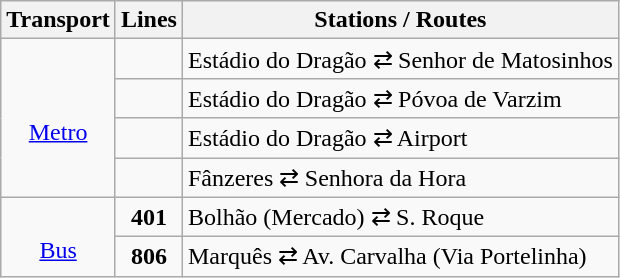<table class="wikitable" style="font-size:100%; text-align: left;">
<tr>
<th>Transport</th>
<th>Lines</th>
<th>Stations / Routes</th>
</tr>
<tr>
<td rowspan="4"; align="center"><br><a href='#'>Metro</a></td>
<td align="center"></td>
<td>Estádio do Dragão ⇄ Senhor de Matosinhos</td>
</tr>
<tr>
<td align="center"></td>
<td>Estádio do Dragão ⇄ Póvoa de Varzim</td>
</tr>
<tr>
<td align="center"></td>
<td>Estádio do Dragão ⇄ Airport</td>
</tr>
<tr>
<td align="center"></td>
<td>Fânzeres ⇄ Senhora da Hora</td>
</tr>
<tr>
<td rowspan="2"; align="center"><br><a href='#'>Bus</a></td>
<td align="center"><strong>401</strong></td>
<td>Bolhão (Mercado) ⇄ S. Roque</td>
</tr>
<tr>
<td align="center"><strong>806</strong></td>
<td>Marquês ⇄ Av. Carvalha (Via Portelinha)</td>
</tr>
</table>
